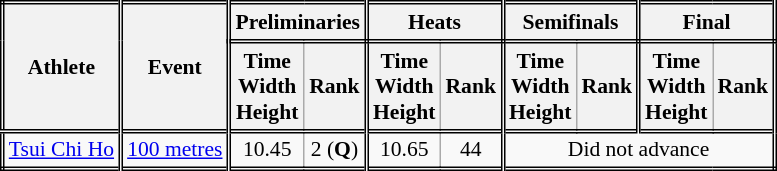<table class=wikitable style="font-size:90%; border: double;">
<tr>
<th rowspan="2" style="border-right:double">Athlete</th>
<th rowspan="2" style="border-right:double">Event</th>
<th colspan="2" style="border-right:double; border-bottom:double;">Preliminaries</th>
<th colspan="2" style="border-right:double; border-bottom:double;">Heats</th>
<th colspan="2" style="border-right:double; border-bottom:double;">Semifinals</th>
<th colspan="2" style="border-right:double; border-bottom:double;">Final</th>
</tr>
<tr>
<th>Time<br>Width<br>Height</th>
<th style="border-right:double">Rank</th>
<th>Time<br>Width<br>Height</th>
<th style="border-right:double">Rank</th>
<th>Time<br>Width<br>Height</th>
<th style="border-right:double">Rank</th>
<th>Time<br>Width<br>Height</th>
<th style="border-right:double">Rank</th>
</tr>
<tr style="border-top: double;">
<td style="border-right:double"><a href='#'>Tsui Chi Ho</a></td>
<td style="border-right:double"><a href='#'>100 metres</a></td>
<td align=center>10.45</td>
<td align=center style="border-right:double">2 (<strong>Q</strong>)</td>
<td align=center>10.65</td>
<td align=center style="border-right:double">44</td>
<td colspan="4" align=center>Did not advance</td>
</tr>
</table>
